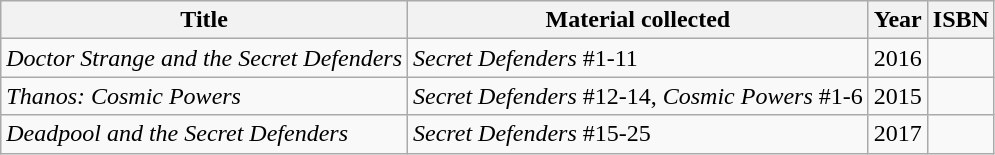<table class="wikitable sortable">
<tr>
<th>Title</th>
<th>Material collected</th>
<th>Year</th>
<th>ISBN</th>
</tr>
<tr>
<td><em>Doctor Strange and the Secret Defenders</em></td>
<td><em>Secret Defenders</em> #1-11</td>
<td>2016</td>
<td></td>
</tr>
<tr>
<td><em>Thanos: Cosmic Powers</em></td>
<td><em>Secret Defenders</em> #12-14, <em>Cosmic Powers</em> #1-6</td>
<td>2015</td>
<td></td>
</tr>
<tr>
<td><em>Deadpool and the Secret Defenders</em></td>
<td><em>Secret Defenders</em> #15-25</td>
<td>2017</td>
<td></td>
</tr>
</table>
